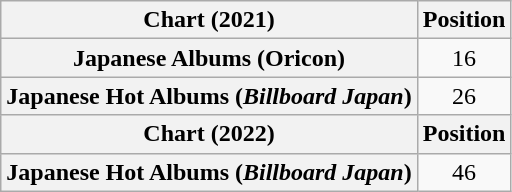<table class="wikitable plainrowheaders" style="text-align:center">
<tr>
<th scope="col">Chart (2021)</th>
<th scope="col">Position</th>
</tr>
<tr>
<th scope="row">Japanese Albums (Oricon)</th>
<td>16</td>
</tr>
<tr>
<th scope="row">Japanese Hot Albums (<em>Billboard Japan</em>)</th>
<td>26</td>
</tr>
<tr>
<th scope="col">Chart (2022)</th>
<th scope="col">Position</th>
</tr>
<tr>
<th scope="row">Japanese Hot Albums (<em>Billboard Japan</em>)</th>
<td>46</td>
</tr>
</table>
